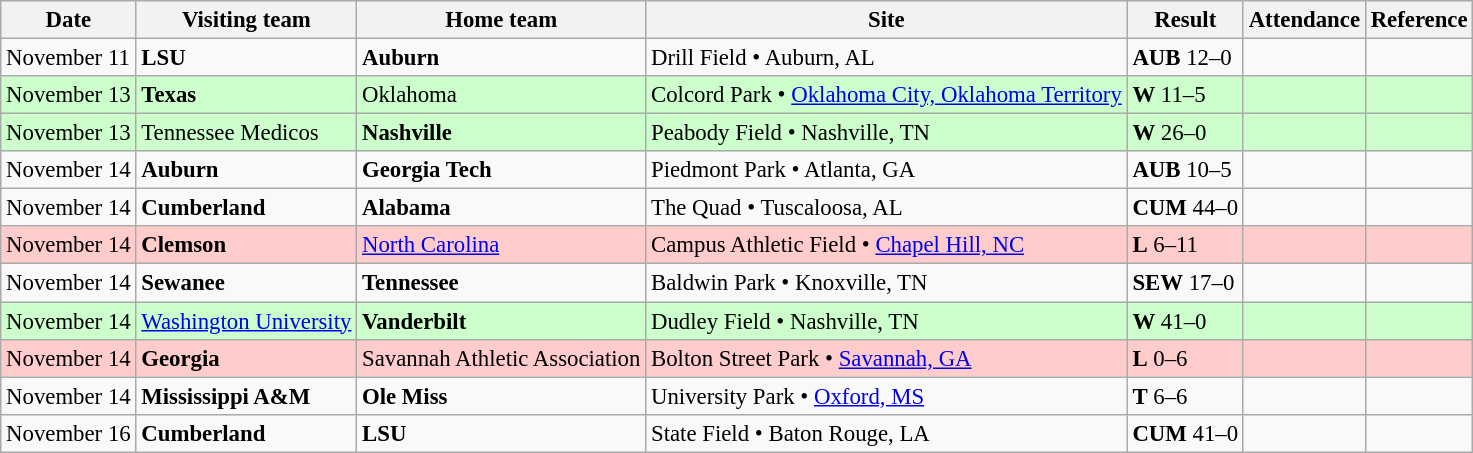<table class="wikitable" style="font-size:95%;">
<tr>
<th>Date</th>
<th>Visiting team</th>
<th>Home team</th>
<th>Site</th>
<th>Result</th>
<th>Attendance</th>
<th class="unsortable">Reference</th>
</tr>
<tr bgcolor=>
<td>November 11</td>
<td><strong>LSU</strong></td>
<td><strong>Auburn</strong></td>
<td>Drill Field • Auburn, AL</td>
<td><strong>AUB</strong> 12–0</td>
<td></td>
<td></td>
</tr>
<tr bgcolor=ccffcc>
<td>November 13</td>
<td><strong>Texas</strong></td>
<td>Oklahoma</td>
<td>Colcord Park • <a href='#'>Oklahoma City, Oklahoma Territory</a></td>
<td><strong>W</strong> 11–5</td>
<td></td>
<td></td>
</tr>
<tr bgcolor=ccffcc>
<td>November 13</td>
<td>Tennessee Medicos</td>
<td><strong>Nashville</strong></td>
<td>Peabody Field • Nashville, TN</td>
<td><strong>W</strong> 26–0</td>
<td></td>
<td></td>
</tr>
<tr bgcolor=>
<td>November 14</td>
<td><strong>Auburn</strong></td>
<td><strong>Georgia Tech</strong></td>
<td>Piedmont Park • Atlanta, GA</td>
<td><strong>AUB</strong> 10–5</td>
<td></td>
<td></td>
</tr>
<tr bgcolor=>
<td>November 14</td>
<td><strong>Cumberland</strong></td>
<td><strong>Alabama</strong></td>
<td>The Quad • Tuscaloosa, AL</td>
<td><strong>CUM</strong> 44–0</td>
<td></td>
<td></td>
</tr>
<tr bgcolor=ffcccc>
<td>November 14</td>
<td><strong>Clemson</strong></td>
<td><a href='#'>North Carolina</a></td>
<td>Campus Athletic Field • <a href='#'>Chapel Hill, NC</a></td>
<td><strong>L</strong> 6–11</td>
<td></td>
<td></td>
</tr>
<tr bgcolor=>
<td>November 14</td>
<td><strong>Sewanee</strong></td>
<td><strong>Tennessee</strong></td>
<td>Baldwin Park • Knoxville, TN</td>
<td><strong>SEW</strong> 17–0</td>
<td></td>
<td></td>
</tr>
<tr bgcolor=ccffcc>
<td>November 14</td>
<td><a href='#'>Washington University</a></td>
<td><strong>Vanderbilt</strong></td>
<td>Dudley Field • Nashville, TN</td>
<td><strong>W</strong> 41–0</td>
<td></td>
<td></td>
</tr>
<tr bgcolor=ffcccc>
<td>November 14</td>
<td><strong>Georgia</strong></td>
<td>Savannah Athletic Association</td>
<td>Bolton Street Park • <a href='#'>Savannah, GA</a></td>
<td><strong>L</strong> 0–6</td>
<td></td>
<td></td>
</tr>
<tr bgcolor=>
<td>November 14</td>
<td><strong>Mississippi A&M</strong></td>
<td><strong>Ole Miss</strong></td>
<td>University Park • <a href='#'>Oxford, MS</a></td>
<td><strong>T</strong> 6–6</td>
<td></td>
<td></td>
</tr>
<tr bgcolor=>
<td>November 16</td>
<td><strong>Cumberland</strong></td>
<td><strong>LSU</strong></td>
<td>State Field • Baton Rouge, LA</td>
<td><strong>CUM</strong> 41–0</td>
<td></td>
<td></td>
</tr>
</table>
